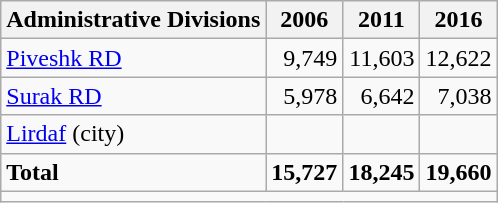<table class="wikitable">
<tr>
<th>Administrative Divisions</th>
<th>2006</th>
<th>2011</th>
<th>2016</th>
</tr>
<tr>
<td><a href='#'>Piveshk RD</a></td>
<td style="text-align: right;">9,749</td>
<td style="text-align: right;">11,603</td>
<td style="text-align: right;">12,622</td>
</tr>
<tr>
<td><a href='#'>Surak RD</a></td>
<td style="text-align: right;">5,978</td>
<td style="text-align: right;">6,642</td>
<td style="text-align: right;">7,038</td>
</tr>
<tr>
<td><a href='#'>Lirdaf</a> (city)</td>
<td style="text-align: right;"></td>
<td style="text-align: right;"></td>
<td style="text-align: right;"></td>
</tr>
<tr>
<td><strong>Total</strong></td>
<td style="text-align: right;"><strong>15,727</strong></td>
<td style="text-align: right;"><strong>18,245</strong></td>
<td style="text-align: right;"><strong>19,660</strong></td>
</tr>
<tr>
<td colspan=4></td>
</tr>
</table>
